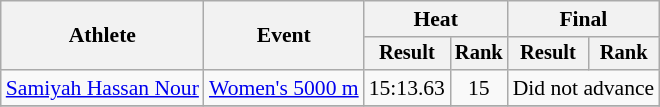<table class="wikitable" style="font-size:90%">
<tr>
<th rowspan="2">Athlete</th>
<th rowspan="2">Event</th>
<th colspan="2">Heat</th>
<th colspan="2">Final</th>
</tr>
<tr style="font-size:95%">
<th>Result</th>
<th>Rank</th>
<th>Result</th>
<th>Rank</th>
</tr>
<tr align=center>
<td align=left><a href='#'>Samiyah Hassan Nour</a></td>
<td align=left><a href='#'>Women's 5000 m</a></td>
<td>15:13.63</td>
<td>15</td>
<td colspan=2>Did not advance</td>
</tr>
<tr>
</tr>
</table>
